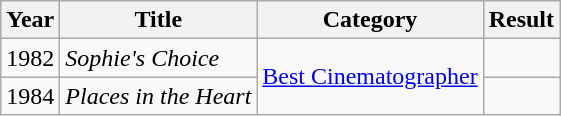<table class="wikitable">
<tr>
<th>Year</th>
<th>Title</th>
<th>Category</th>
<th>Result</th>
</tr>
<tr>
<td>1982</td>
<td><em>Sophie's Choice</em></td>
<td rowspan=2><a href='#'>Best Cinematographer</a></td>
<td></td>
</tr>
<tr>
<td>1984</td>
<td><em>Places in the Heart</em></td>
<td></td>
</tr>
</table>
